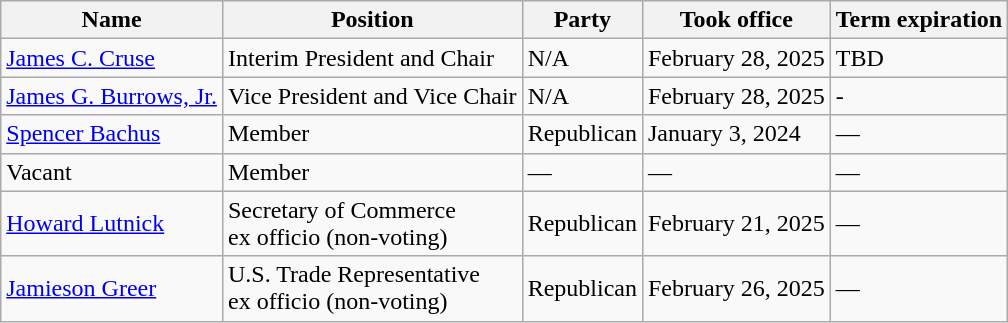<table class="wikitable sortable">
<tr>
<th>Name</th>
<th>Position</th>
<th>Party</th>
<th>Took office</th>
<th>Term expiration</th>
</tr>
<tr>
<td><a href='#'>James C. Cruse</a></td>
<td>Interim President and Chair</td>
<td>N/A</td>
<td>February 28, 2025</td>
<td>TBD</td>
</tr>
<tr>
<td><a href='#'>James G. Burrows, Jr.</a></td>
<td>Vice President and Vice Chair</td>
<td>N/A</td>
<td>February 28, 2025</td>
<td>-</td>
</tr>
<tr>
<td><a href='#'>Spencer Bachus</a></td>
<td>Member</td>
<td>Republican</td>
<td>January 3, 2024</td>
<td>—</td>
</tr>
<tr>
<td>Vacant</td>
<td>Member</td>
<td>—</td>
<td>—</td>
<td>—</td>
</tr>
<tr>
<td><a href='#'>Howard Lutnick</a></td>
<td>Secretary of Commerce<br>ex officio (non-voting)</td>
<td>Republican</td>
<td>February 21, 2025</td>
<td>—</td>
</tr>
<tr>
<td><a href='#'>Jamieson Greer</a></td>
<td>U.S. Trade Representative<br>ex officio (non-voting)</td>
<td>Republican</td>
<td>February 26, 2025</td>
<td>—</td>
</tr>
</table>
